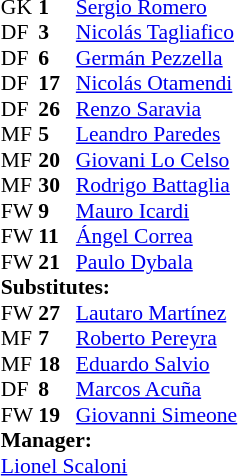<table style="font-size:90%; margin:0.2em auto;" cellspacing="0" cellpadding="0">
<tr>
<th width="25"></th>
<th width="25"></th>
</tr>
<tr>
<td>GK</td>
<td><strong>1</strong></td>
<td><a href='#'>Sergio Romero</a></td>
</tr>
<tr>
<td>DF</td>
<td><strong>3</strong></td>
<td><a href='#'>Nicolás Tagliafico</a></td>
<td></td>
<td></td>
</tr>
<tr>
<td>DF</td>
<td><strong>6</strong></td>
<td><a href='#'>Germán Pezzella</a></td>
</tr>
<tr>
<td>DF</td>
<td><strong>17</strong></td>
<td><a href='#'>Nicolás Otamendi</a></td>
</tr>
<tr>
<td>DF</td>
<td><strong>26</strong></td>
<td><a href='#'>Renzo Saravia</a></td>
<td></td>
<td></td>
</tr>
<tr>
<td>MF</td>
<td><strong>5</strong></td>
<td><a href='#'>Leandro Paredes</a></td>
<td></td>
<td></td>
</tr>
<tr>
<td>MF</td>
<td><strong>20</strong></td>
<td><a href='#'>Giovani Lo Celso</a></td>
<td></td>
<td></td>
</tr>
<tr>
<td>MF</td>
<td><strong>30</strong></td>
<td><a href='#'>Rodrigo Battaglia</a></td>
<td></td>
<td></td>
</tr>
<tr>
<td>FW</td>
<td><strong>9</strong></td>
<td><a href='#'>Mauro Icardi</a></td>
<td></td>
<td></td>
</tr>
<tr>
<td>FW</td>
<td><strong>11</strong></td>
<td><a href='#'>Ángel Correa</a></td>
<td></td>
<td></td>
</tr>
<tr>
<td>FW</td>
<td><strong>21</strong></td>
<td><a href='#'>Paulo Dybala</a></td>
<td></td>
<td></td>
</tr>
<tr>
<td colspan=3><strong>Substitutes:</strong></td>
</tr>
<tr>
<td>FW</td>
<td><strong>27</strong></td>
<td><a href='#'>Lautaro Martínez</a></td>
<td></td>
<td></td>
</tr>
<tr>
<td>MF</td>
<td><strong>7</strong></td>
<td><a href='#'>Roberto Pereyra</a></td>
<td></td>
<td></td>
</tr>
<tr>
<td>MF</td>
<td><strong>18</strong></td>
<td><a href='#'>Eduardo Salvio</a></td>
<td></td>
<td></td>
</tr>
<tr>
<td>DF</td>
<td><strong>8</strong></td>
<td><a href='#'>Marcos Acuña</a></td>
<td></td>
<td></td>
</tr>
<tr>
<td>FW</td>
<td><strong>19</strong></td>
<td><a href='#'>Giovanni Simeone</a></td>
<td></td>
<td></td>
</tr>
<tr>
<td colspan=3><strong>Manager:</strong></td>
</tr>
<tr>
<td colspan=4> <a href='#'>Lionel Scaloni</a></td>
</tr>
</table>
